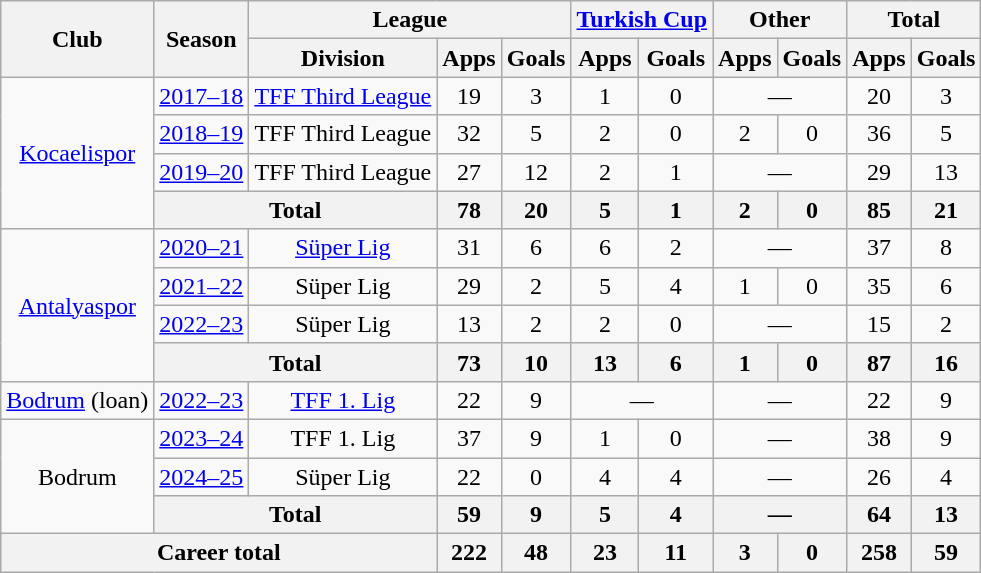<table class="wikitable" style="text-align:center">
<tr>
<th rowspan="2">Club</th>
<th rowspan="2">Season</th>
<th colspan="3">League</th>
<th colspan="2"><a href='#'>Turkish Cup</a></th>
<th colspan="2">Other</th>
<th colspan="2">Total</th>
</tr>
<tr>
<th>Division</th>
<th>Apps</th>
<th>Goals</th>
<th>Apps</th>
<th>Goals</th>
<th>Apps</th>
<th>Goals</th>
<th>Apps</th>
<th>Goals</th>
</tr>
<tr>
<td rowspan="4"><a href='#'>Kocaelispor</a></td>
<td><a href='#'>2017–18</a></td>
<td><a href='#'>TFF Third League</a></td>
<td>19</td>
<td>3</td>
<td>1</td>
<td>0</td>
<td colspan="2">—</td>
<td>20</td>
<td>3</td>
</tr>
<tr>
<td><a href='#'>2018–19</a></td>
<td>TFF Third League</td>
<td>32</td>
<td>5</td>
<td>2</td>
<td>0</td>
<td>2</td>
<td>0</td>
<td>36</td>
<td>5</td>
</tr>
<tr>
<td><a href='#'>2019–20</a></td>
<td>TFF Third League</td>
<td>27</td>
<td>12</td>
<td>2</td>
<td>1</td>
<td colspan="2">—</td>
<td>29</td>
<td>13</td>
</tr>
<tr>
<th colspan="2">Total</th>
<th>78</th>
<th>20</th>
<th>5</th>
<th>1</th>
<th>2</th>
<th>0</th>
<th>85</th>
<th>21</th>
</tr>
<tr>
<td rowspan="4"><a href='#'>Antalyaspor</a></td>
<td><a href='#'>2020–21</a></td>
<td><a href='#'>Süper Lig</a></td>
<td>31</td>
<td>6</td>
<td>6</td>
<td>2</td>
<td colspan="2">—</td>
<td>37</td>
<td>8</td>
</tr>
<tr>
<td><a href='#'>2021–22</a></td>
<td>Süper Lig</td>
<td>29</td>
<td>2</td>
<td>5</td>
<td>4</td>
<td>1</td>
<td>0</td>
<td>35</td>
<td>6</td>
</tr>
<tr>
<td><a href='#'>2022–23</a></td>
<td>Süper Lig</td>
<td>13</td>
<td>2</td>
<td>2</td>
<td>0</td>
<td colspan="2">—</td>
<td>15</td>
<td>2</td>
</tr>
<tr>
<th colspan="2">Total</th>
<th>73</th>
<th>10</th>
<th>13</th>
<th>6</th>
<th>1</th>
<th>0</th>
<th>87</th>
<th>16</th>
</tr>
<tr>
<td><a href='#'>Bodrum</a> (loan)</td>
<td><a href='#'>2022–23</a></td>
<td><a href='#'>TFF 1. Lig</a></td>
<td>22</td>
<td>9</td>
<td colspan="2">—</td>
<td colspan="2">—</td>
<td>22</td>
<td>9</td>
</tr>
<tr>
<td rowspan="3">Bodrum</td>
<td><a href='#'>2023–24</a></td>
<td>TFF 1. Lig</td>
<td>37</td>
<td>9</td>
<td>1</td>
<td>0</td>
<td colspan="2">—</td>
<td>38</td>
<td>9</td>
</tr>
<tr>
<td><a href='#'>2024–25</a></td>
<td>Süper Lig</td>
<td>22</td>
<td>0</td>
<td>4</td>
<td>4</td>
<td colspan="2">—</td>
<td>26</td>
<td>4</td>
</tr>
<tr>
<th colspan="2">Total</th>
<th>59</th>
<th>9</th>
<th>5</th>
<th>4</th>
<th colspan="2">—</th>
<th>64</th>
<th>13</th>
</tr>
<tr>
<th colspan="3">Career total</th>
<th>222</th>
<th>48</th>
<th>23</th>
<th>11</th>
<th>3</th>
<th>0</th>
<th>258</th>
<th>59</th>
</tr>
</table>
